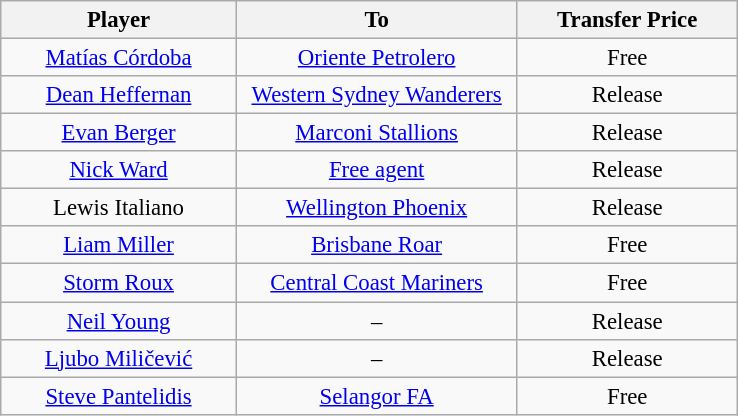<table class="wikitable sortable" style="text-align:center; font-size:95%;">
<tr>
<th width=150>Player</th>
<th width=180>To</th>
<th width=140>Transfer Price</th>
</tr>
<tr>
<td> <a href='#'>Matías Córdoba</a></td>
<td> <a href='#'>Oriente Petrolero</a></td>
<td>Free</td>
</tr>
<tr>
<td> <a href='#'>Dean Heffernan</a></td>
<td> <a href='#'>Western Sydney Wanderers</a></td>
<td>Release</td>
</tr>
<tr>
<td> <a href='#'>Evan Berger</a></td>
<td> <a href='#'>Marconi Stallions</a></td>
<td>Release</td>
</tr>
<tr>
<td> <a href='#'>Nick Ward</a></td>
<td><a href='#'>Free agent</a></td>
<td>Release</td>
</tr>
<tr>
<td> Lewis Italiano</td>
<td> <a href='#'>Wellington Phoenix</a></td>
<td>Release</td>
</tr>
<tr>
<td> <a href='#'>Liam Miller</a></td>
<td> <a href='#'>Brisbane Roar</a></td>
<td>Free</td>
</tr>
<tr>
<td> <a href='#'>Storm Roux</a></td>
<td> <a href='#'>Central Coast Mariners</a></td>
<td>Free</td>
</tr>
<tr>
<td> <a href='#'>Neil Young</a></td>
<td>–</td>
<td>Release</td>
</tr>
<tr>
<td> <a href='#'>Ljubo Miličević</a></td>
<td>–</td>
<td>Release</td>
</tr>
<tr>
<td> <a href='#'>Steve Pantelidis</a></td>
<td> <a href='#'>Selangor FA</a></td>
<td>Free</td>
</tr>
</table>
